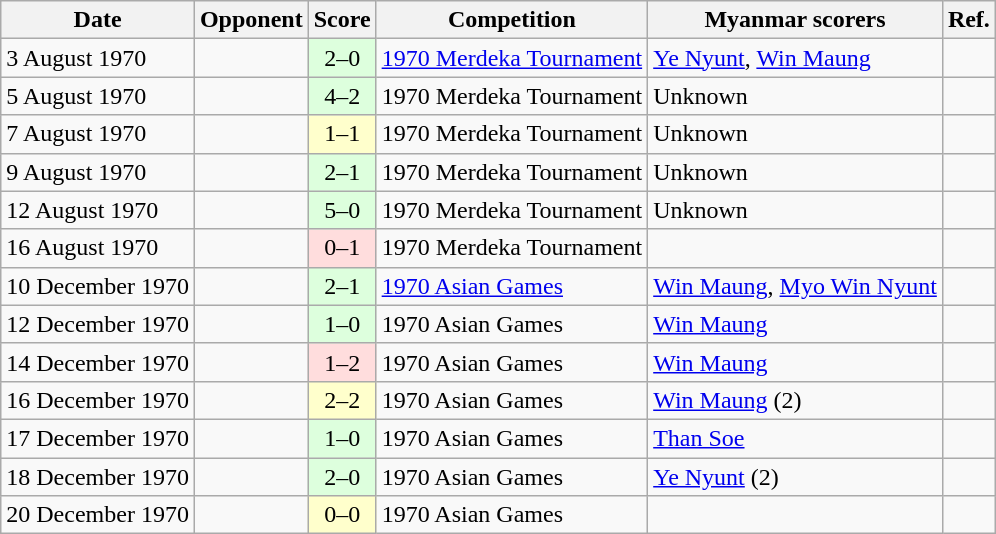<table class="wikitable sortable">
<tr>
<th>Date</th>
<th>Opponent</th>
<th>Score</th>
<th>Competition</th>
<th class="unsortable">Myanmar scorers</th>
<th class="unsortable">Ref.</th>
</tr>
<tr>
<td>3 August 1970</td>
<td></td>
<td align="center" bgcolor="#ddffdd">2–0</td>
<td><a href='#'>1970 Merdeka Tournament</a></td>
<td><a href='#'>Ye Nyunt</a>, <a href='#'>Win Maung</a></td>
<td></td>
</tr>
<tr>
<td>5 August 1970</td>
<td></td>
<td align="center" bgcolor="#ddffdd">4–2</td>
<td>1970 Merdeka Tournament</td>
<td>Unknown</td>
<td></td>
</tr>
<tr>
<td>7 August 1970</td>
<td></td>
<td align="center" bgcolor="#ffffcc">1–1</td>
<td>1970 Merdeka Tournament</td>
<td>Unknown</td>
<td></td>
</tr>
<tr>
<td>9 August 1970</td>
<td></td>
<td align="center" bgcolor="#ddffdd">2–1</td>
<td>1970 Merdeka Tournament</td>
<td>Unknown</td>
<td></td>
</tr>
<tr>
<td>12 August 1970</td>
<td></td>
<td align="center" bgcolor="#ddffdd">5–0</td>
<td>1970 Merdeka Tournament</td>
<td>Unknown</td>
<td></td>
</tr>
<tr>
<td>16 August 1970</td>
<td></td>
<td align="center" bgcolor="#ffdddd">0–1</td>
<td>1970 Merdeka Tournament</td>
<td></td>
<td></td>
</tr>
<tr>
<td>10 December 1970</td>
<td></td>
<td align="center" bgcolor="#ddffdd">2–1</td>
<td><a href='#'>1970 Asian Games</a></td>
<td><a href='#'>Win Maung</a>, <a href='#'>Myo Win Nyunt</a></td>
<td></td>
</tr>
<tr>
<td>12 December 1970</td>
<td></td>
<td align="center" bgcolor="#ddffdd">1–0</td>
<td>1970 Asian Games</td>
<td><a href='#'>Win Maung</a></td>
<td></td>
</tr>
<tr>
<td>14 December 1970</td>
<td></td>
<td align="center" bgcolor="#ffdddd">1–2</td>
<td>1970 Asian Games</td>
<td><a href='#'>Win Maung</a></td>
<td></td>
</tr>
<tr>
<td>16 December 1970</td>
<td></td>
<td align="center" bgcolor="#ffffcc">2–2</td>
<td>1970 Asian Games</td>
<td><a href='#'>Win Maung</a> (2)</td>
<td></td>
</tr>
<tr>
<td>17 December 1970</td>
<td></td>
<td align="center" bgcolor="#ddffdd">1–0</td>
<td>1970 Asian Games</td>
<td><a href='#'>Than Soe</a></td>
<td></td>
</tr>
<tr>
<td>18 December 1970</td>
<td></td>
<td align="center" bgcolor="#ddffdd">2–0</td>
<td>1970 Asian Games</td>
<td><a href='#'>Ye Nyunt</a> (2)</td>
<td></td>
</tr>
<tr>
<td>20 December 1970</td>
<td></td>
<td align="center" bgcolor="#ffffcc">0–0</td>
<td>1970 Asian Games</td>
<td></td>
<td></td>
</tr>
</table>
